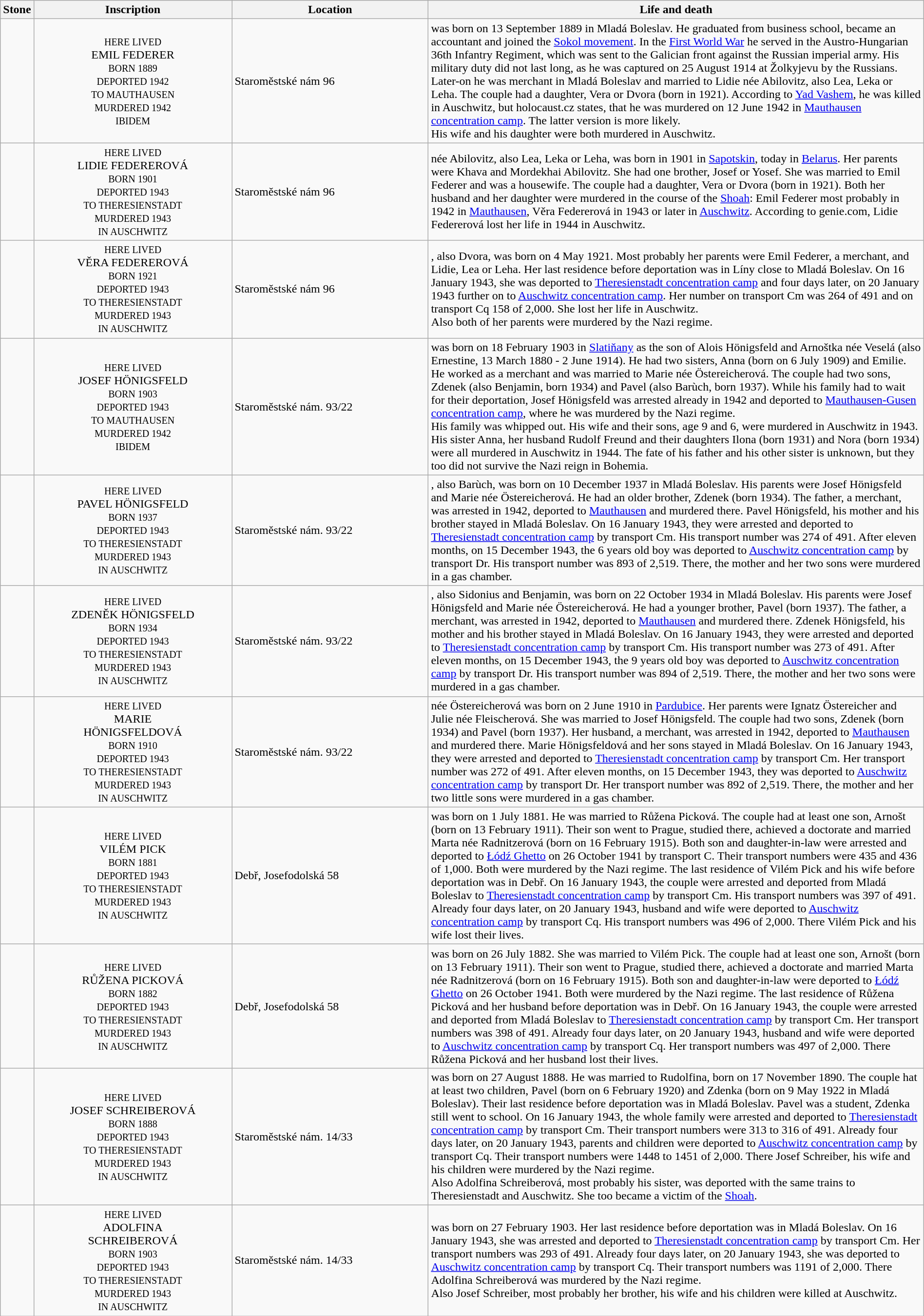<table class="wikitable sortable toptextcells" style="width:100%">
<tr>
<th class="hintergrundfarbe6 unsortable" width="120px">Stone</th>
<th class="hintergrundfarbe6 unsortable" style ="width:22%;">Inscription</th>
<th class="hintergrundfarbe6" data-sort-type="text" style ="width:22%;">Location</th>
<th class="hintergrundfarbe6" style="width:100%;">Life and death</th>
</tr>
<tr>
<td></td>
<td style="text-align:center"><div><small>HERE LIVED</small><br>EMIL FEDERER<br><small>BORN 1889<br>DEPORTED 1942<br>TO MAUTHAUSEN<br>MURDERED 1942<br>IBIDEM</small></div></td>
<td>Staroměstské nám 96<br></td>
<td><strong></strong> was born on 13 September 1889 in Mladá Boleslav. He graduated from business school, became an accountant and joined the <a href='#'>Sokol movement</a>. In the <a href='#'>First World War</a> he served in the Austro-Hungarian 36th Infantry Regiment, which was sent to the Galician front against the Russian imperial army. His military duty did not last long, as he was captured on 25 August 1914 at Žolkyjevu by the Russians. Later-on he was merchant in Mladá Boleslav and married to Lidie née Abilovitz, also Lea, Leka or Leha. The couple had a daughter, Vera or Dvora (born in 1921). According to <a href='#'>Yad Vashem</a>, he was killed in Auschwitz, but holocaust.cz states, that he was murdered on 12 June 1942 in <a href='#'>Mauthausen concentration camp</a>. The latter version is more likely.<br>His wife and his daughter were both murdered in Auschwitz.</td>
</tr>
<tr>
<td></td>
<td style="text-align:center"><div><small>HERE LIVED</small><br>LIDIE FEDEREROVÁ<br><small>BORN 1901<br>DEPORTED 1943<br>TO THERESIENSTADT<br>MURDERED 1943<br>IN AUSCHWITZ</small></div></td>
<td>Staroměstské nám 96<br></td>
<td><strong></strong> née Abilovitz, also Lea, Leka or Leha, was born in 1901 in <a href='#'>Sapotskin</a>, today in <a href='#'>Belarus</a>. Her parents were Khava and Mordekhai Abilovitz. She had one brother, Josef or Yosef. She was married to Emil Federer and was a housewife. The couple had a daughter, Vera or Dvora (born in 1921). Both her husband and her daughter were murdered in the course of the <a href='#'>Shoah</a>: Emil Federer most probably in 1942 in <a href='#'>Mauthausen</a>, Věra Federerová in 1943 or later in <a href='#'>Auschwitz</a>. According to genie.com, Lidie Federerová lost her life in 1944 in Auschwitz.</td>
</tr>
<tr>
<td></td>
<td style="text-align:center"><div><small>HERE LIVED</small><br>VĚRA FEDEREROVÁ<br><small>BORN 1921<br>DEPORTED 1943<br>TO THERESIENSTADT<br>MURDERED 1943<br>IN AUSCHWITZ</small></div></td>
<td>Staroměstské nám 96<br></td>
<td><strong></strong>, also Dvora, was born on 4 May 1921. Most probably her parents were Emil Federer, a merchant, and Lidie, Lea or Leha. Her last residence before deportation was in Líny close to Mladá Boleslav. On 16 January 1943, she was deported to <a href='#'>Theresienstadt concentration camp</a> and four days later, on 20 January 1943 further on to <a href='#'>Auschwitz concentration camp</a>. Her number on transport Cm was 264 of 491 and on transport Cq 158 of 2,000. She lost her life in Auschwitz.<br>Also both of her parents were murdered by the Nazi regime.</td>
</tr>
<tr>
<td></td>
<td style="text-align:center"><div><small>HERE LIVED</small><br>JOSEF HÖNIGSFELD<br><small>BORN 1903<br>DEPORTED 1943<br>TO MAUTHAUSEN<br>MURDERED 1942<br>IBIDEM</small></div></td>
<td>Staroměstské nám. 93/22<br></td>
<td><strong></strong> was born on 18 February 1903 in <a href='#'>Slatiňany</a> as the son of Alois Hönigsfeld and Arnoštka née Veselá (also Ernestine, 13 March 1880 - 2 June 1914). He had two sisters, Anna (born on 6 July 1909) and Emilie. He worked as a merchant and was married to Marie née Östereicherová. The couple had two sons, Zdenek (also Benjamin, born 1934) and Pavel (also Barùch, born 1937). While his family had to wait for their deportation, Josef Hönigsfeld was arrested already in 1942 and deported to <a href='#'>Mauthausen-Gusen concentration camp</a>, where he was murdered by the Nazi regime.<br>His family was whipped out. His wife and their sons, age 9 and 6, were murdered in Auschwitz in 1943. His sister Anna, her husband Rudolf Freund and their daughters Ilona (born 1931) and Nora (born 1934) were all murdered in Auschwitz in 1944. The fate of his father and his other sister is unknown, but they too did not survive the Nazi reign in Bohemia.</td>
</tr>
<tr>
<td></td>
<td style="text-align:center"><div><small>HERE LIVED</small><br>PAVEL HÖNIGSFELD<br><small>BORN 1937<br>DEPORTED 1943<br>TO THERESIENSTADT<br>MURDERED 1943<br>IN AUSCHWITZ</small></div></td>
<td>Staroměstské nám. 93/22<br></td>
<td><strong></strong>, also Barùch, was born on 10 December 1937 in Mladá Boleslav. His parents were Josef Hönigsfeld and Marie née Östereicherová. He had an older brother, Zdenek (born 1934). The father, a merchant, was arrested in 1942, deported to <a href='#'>Mauthausen</a> and murdered there. Pavel Hönigsfeld, his mother and his brother stayed in Mladá Boleslav. On 16 January 1943, they were arrested and deported to <a href='#'>Theresienstadt concentration camp</a> by transport Cm. His transport number was 274 of 491. After eleven months, on 15 December 1943, the 6 years old boy was deported to <a href='#'>Auschwitz concentration camp</a> by transport Dr. His transport number was 893 of 2,519. There, the mother and her two sons were murdered in a gas chamber.</td>
</tr>
<tr>
<td></td>
<td style="text-align:center"><div><small>HERE LIVED</small><br>ZDENĚK HÖNIGSFELD<br><small>BORN 1934<br>DEPORTED 1943<br>TO THERESIENSTADT<br>MURDERED 1943<br>IN AUSCHWITZ</small></div></td>
<td>Staroměstské nám. 93/22<br></td>
<td><strong></strong>, also Sidonius and Benjamin, was born on 22 October 1934 in Mladá Boleslav. His parents were Josef Hönigsfeld and Marie née Östereicherová. He had a younger brother, Pavel (born 1937). The father, a merchant, was arrested in 1942, deported to <a href='#'>Mauthausen</a> and murdered there. Zdenek Hönigsfeld, his mother and his brother stayed in Mladá Boleslav. On 16 January 1943, they were arrested and deported to <a href='#'>Theresienstadt concentration camp</a> by transport Cm. His transport number was 273 of 491. After eleven months, on 15 December 1943, the 9 years old boy was deported to <a href='#'>Auschwitz concentration camp</a> by transport Dr. His transport number was 894 of 2,519. There, the mother and her two sons were murdered in a gas chamber.</td>
</tr>
<tr>
<td></td>
<td style="text-align:center"><div><small>HERE LIVED</small><br>MARIE<br>HÖNIGSFELDOVÁ<br><small>BORN 1910<br>DEPORTED 1943<br>TO THERESIENSTADT<br>MURDERED 1943<br>IN AUSCHWITZ</small></div></td>
<td>Staroměstské nám. 93/22<br></td>
<td><strong></strong> née Östereicherová was born on 2 June 1910 in <a href='#'>Pardubice</a>. Her parents were Ignatz Östereicher and Julie née Fleischerová. She was married to Josef Hönigsfeld. The couple had two sons, Zdenek (born 1934) and Pavel (born 1937). Her husband, a merchant, was arrested in 1942, deported to <a href='#'>Mauthausen</a> and murdered there. Marie Hönigsfeldová and her sons stayed in Mladá Boleslav. On 16 January 1943, they were arrested and deported to <a href='#'>Theresienstadt concentration camp</a> by transport Cm. Her transport number was 272 of 491. After eleven months, on 15 December 1943, they was deported to <a href='#'>Auschwitz concentration camp</a> by transport Dr. Her transport number was 892 of 2,519. There, the mother and her two little sons were murdered in a gas chamber.</td>
</tr>
<tr>
<td></td>
<td style="text-align:center"><div><small>HERE LIVED</small><br>VILÉM PICK<br><small>BORN 1881<br>DEPORTED 1943<br>TO THERESIENSTADT<br>MURDERED 1943<br>IN AUSCHWITZ</small></div></td>
<td>Debř, Josefodolská 58<br></td>
<td><strong></strong> was born on 1 July 1881. He was married to Růžena Picková. The couple had at least one son, Arnošt (born on 13 February 1911). Their son went to Prague, studied there, achieved a doctorate and married Marta née Radnitzerová (born on 16 February 1915). Both son and daughter-in-law were arrested and deported to <a href='#'>Łódź Ghetto</a> on 26 October 1941 by transport C. Their transport numbers were 435 and 436 of 1,000. Both were murdered by the Nazi regime. The last residence of Vilém Pick and his wife before deportation was in Debř. On 16 January 1943, the couple were arrested and deported from Mladá Boleslav to <a href='#'>Theresienstadt concentration camp</a> by transport Cm. His transport numbers was 397 of 491. Already four days later, on 20 January 1943, husband and wife were deported to <a href='#'>Auschwitz concentration camp</a> by transport Cq. His transport numbers was 496 of 2,000. There Vilém Pick and his wife lost their lives.</td>
</tr>
<tr>
<td></td>
<td style="text-align:center"><div><small>HERE LIVED</small><br>RŮŽENA PICKOVÁ<br><small>BORN 1882<br>DEPORTED 1943<br>TO THERESIENSTADT<br>MURDERED 1943<br>IN AUSCHWITZ</small></div></td>
<td>Debř, Josefodolská 58<br></td>
<td><strong></strong> was born on 26 July 1882. She was married to Vilém Pick. The couple had at least one son, Arnošt (born on 13 February 1911). Their son went to Prague, studied there, achieved a doctorate and married Marta née Radnitzerová (born on 16 February 1915). Both son and daughter-in-law were deported to <a href='#'>Łódź Ghetto</a> on 26 October 1941. Both were murdered by the Nazi regime. The last residence of Růžena Picková and her husband before deportation was in Debř. On 16 January 1943, the couple were arrested and deported from Mladá Boleslav to <a href='#'>Theresienstadt concentration camp</a> by transport Cm. Her transport numbers was 398 of 491. Already four days later, on 20 January 1943, husband and wife were deported to <a href='#'>Auschwitz concentration camp</a> by transport Cq. Her transport numbers was 497 of 2,000. There Růžena Picková and her husband lost their lives.</td>
</tr>
<tr>
<td></td>
<td style="text-align:center"><div><small>HERE LIVED</small><br>JOSEF SCHREIBEROVÁ<br><small>BORN 1888<br>DEPORTED 1943<br>TO THERESIENSTADT<br>MURDERED 1943<br>IN AUSCHWITZ</small></div></td>
<td>Staroměstské nám. 14/33<br></td>
<td><strong></strong> was born on 27 August 1888. He was married to Rudolfina, born on 17 November 1890. The couple hat at least two children, Pavel (born on 6 February 1920) and Zdenka (born on 9 May 1922 in Mladá Boleslav). Their last residence before deportation was in Mladá Boleslav. Pavel was a student, Zdenka still went to school. On 16 January 1943, the whole family were arrested and deported to <a href='#'>Theresienstadt concentration camp</a> by transport Cm. Their transport numbers were 313 to 316 of 491. Already four days later, on 20 January 1943, parents and children were deported to <a href='#'>Auschwitz concentration camp</a> by transport Cq. Their transport numbers were 1448 to 1451 of 2,000. There Josef Schreiber, his wife and his children were murdered by the Nazi regime.<br>Also Adolfina Schreiberová, most probably his sister, was deported with the same trains to Theresienstadt and Auschwitz. She too became a victim of the <a href='#'>Shoah</a>.</td>
</tr>
<tr>
<td></td>
<td style="text-align:center"><div><small>HERE LIVED</small><br>ADOLFINA<br>SCHREIBEROVÁ<br><small>BORN 1903<br>DEPORTED 1943<br>TO THERESIENSTADT<br>MURDERED 1943<br>IN AUSCHWITZ</small></div></td>
<td>Staroměstské nám. 14/33<br></td>
<td><strong></strong> was born on 27 February 1903. Her last residence before deportation was in Mladá Boleslav. On 16 January 1943, she was arrested and deported to <a href='#'>Theresienstadt concentration camp</a> by transport Cm. Her transport numbers was 293 of 491. Already four days later, on 20 January 1943, she was deported to <a href='#'>Auschwitz concentration camp</a> by transport Cq. Their transport numbers was 1191 of 2,000. There Adolfina Schreiberová was murdered by the Nazi regime.<br>Also Josef Schreiber, most probably her brother, his wife and his children were killed at Auschwitz.</td>
</tr>
</table>
